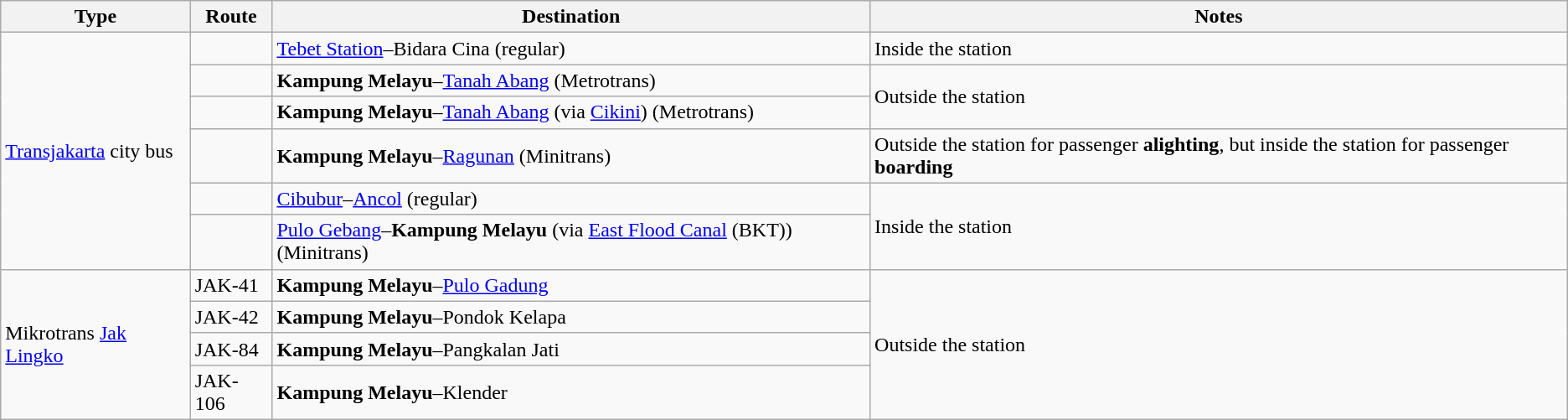<table class="wikitable">
<tr>
<th>Type</th>
<th>Route</th>
<th>Destination</th>
<th>Notes</th>
</tr>
<tr>
<td rowspan="6"><a href='#'>Transjakarta</a> city bus</td>
<td></td>
<td><a href='#'>Tebet Station</a>–Bidara Cina (regular)</td>
<td>Inside the station</td>
</tr>
<tr>
<td></td>
<td><strong>Kampung Melayu</strong>–<a href='#'>Tanah Abang</a> (Metrotrans)</td>
<td rowspan="2">Outside the station</td>
</tr>
<tr>
<td></td>
<td><strong>Kampung Melayu</strong>–<a href='#'>Tanah Abang</a> (via <a href='#'>Cikini</a>) (Metrotrans)</td>
</tr>
<tr>
<td></td>
<td><strong>Kampung Melayu</strong>–<a href='#'>Ragunan</a> (Minitrans)</td>
<td>Outside the station for passenger <strong>alighting</strong>, but inside the station for passenger <strong>boarding</strong></td>
</tr>
<tr>
<td></td>
<td><a href='#'>Cibubur</a>–<a href='#'>Ancol</a> (regular)</td>
<td rowspan="2">Inside the station</td>
</tr>
<tr>
<td></td>
<td><a href='#'>Pulo Gebang</a>–<strong>Kampung Melayu</strong> (via <a href='#'>East Flood Canal</a> (BKT)) (Minitrans)</td>
</tr>
<tr>
<td rowspan="4">Mikrotrans <a href='#'>Jak Lingko</a></td>
<td>JAK-41</td>
<td><strong>Kampung Melayu</strong>–<a href='#'>Pulo Gadung</a></td>
<td rowspan="4">Outside the station</td>
</tr>
<tr>
<td>JAK-42</td>
<td><strong>Kampung Melayu</strong>–Pondok Kelapa</td>
</tr>
<tr>
<td>JAK-84</td>
<td><strong>Kampung Melayu</strong>–Pangkalan Jati</td>
</tr>
<tr>
<td>JAK-106</td>
<td><strong>Kampung Melayu</strong>–Klender</td>
</tr>
</table>
